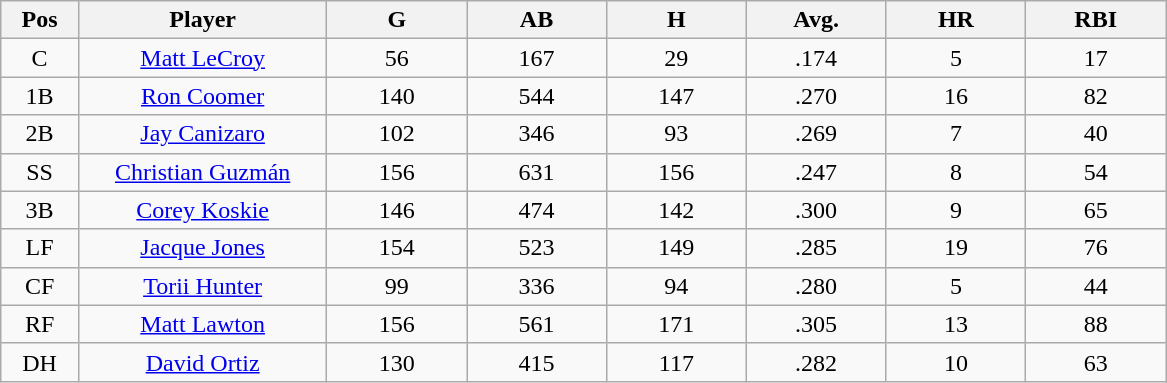<table class="wikitable sortable">
<tr>
<th bgcolor="#DDDDFF" width="5%">Pos</th>
<th bgcolor="#DDDDFF" width="16%">Player</th>
<th bgcolor="#DDDDFF" width="9%">G</th>
<th bgcolor="#DDDDFF" width="9%">AB</th>
<th bgcolor="#DDDDFF" width="9%">H</th>
<th bgcolor="#DDDDFF" width="9%">Avg.</th>
<th bgcolor="#DDDDFF" width="9%">HR</th>
<th bgcolor="#DDDDFF" width="9%">RBI</th>
</tr>
<tr align="center">
<td>C</td>
<td><a href='#'>Matt LeCroy</a></td>
<td>56</td>
<td>167</td>
<td>29</td>
<td>.174</td>
<td>5</td>
<td>17</td>
</tr>
<tr align=center>
<td>1B</td>
<td><a href='#'>Ron Coomer</a></td>
<td>140</td>
<td>544</td>
<td>147</td>
<td>.270</td>
<td>16</td>
<td>82</td>
</tr>
<tr align=center>
<td>2B</td>
<td><a href='#'>Jay Canizaro</a></td>
<td>102</td>
<td>346</td>
<td>93</td>
<td>.269</td>
<td>7</td>
<td>40</td>
</tr>
<tr align=center>
<td>SS</td>
<td><a href='#'>Christian Guzmán</a></td>
<td>156</td>
<td>631</td>
<td>156</td>
<td>.247</td>
<td>8</td>
<td>54</td>
</tr>
<tr align=center>
<td>3B</td>
<td><a href='#'>Corey Koskie</a></td>
<td>146</td>
<td>474</td>
<td>142</td>
<td>.300</td>
<td>9</td>
<td>65</td>
</tr>
<tr align=center>
<td>LF</td>
<td><a href='#'>Jacque Jones</a></td>
<td>154</td>
<td>523</td>
<td>149</td>
<td>.285</td>
<td>19</td>
<td>76</td>
</tr>
<tr align=center>
<td>CF</td>
<td><a href='#'>Torii Hunter</a></td>
<td>99</td>
<td>336</td>
<td>94</td>
<td>.280</td>
<td>5</td>
<td>44</td>
</tr>
<tr align=center>
<td>RF</td>
<td><a href='#'>Matt Lawton</a></td>
<td>156</td>
<td>561</td>
<td>171</td>
<td>.305</td>
<td>13</td>
<td>88</td>
</tr>
<tr align=center>
<td>DH</td>
<td><a href='#'>David Ortiz</a></td>
<td>130</td>
<td>415</td>
<td>117</td>
<td>.282</td>
<td>10</td>
<td>63</td>
</tr>
</table>
